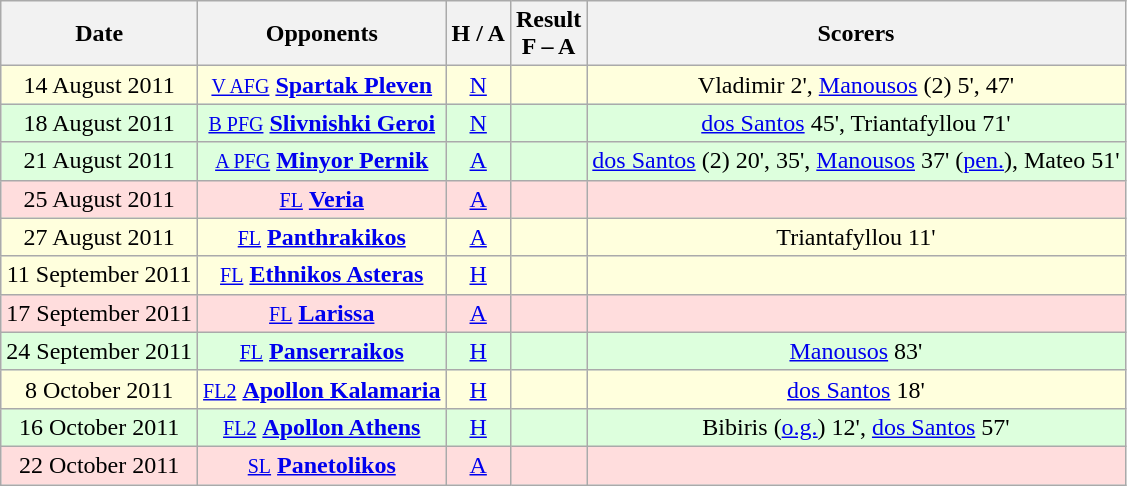<table class="wikitable" style="text-align:center">
<tr>
<th>Date</th>
<th>Opponents</th>
<th>H / A</th>
<th>Result<br>F – A</th>
<th>Scorers</th>
</tr>
<tr bgcolor="#ffffdd">
<td>14 August 2011</td>
<td> <small><a href='#'>V AFG</a></small> <strong><a href='#'>Spartak Pleven</a></strong></td>
<td><a href='#'>N</a></td>
<td></td>
<td>Vladimir 2', <a href='#'>Manousos</a> (2) 5', 47'</td>
</tr>
<tr bgcolor="#ddffdd">
<td>18 August 2011</td>
<td> <small><a href='#'>B PFG</a></small> <strong><a href='#'>Slivnishki Geroi</a></strong></td>
<td><a href='#'>N</a></td>
<td></td>
<td><a href='#'>dos Santos</a> 45', Triantafyllou 71'</td>
</tr>
<tr bgcolor="#ddffdd">
<td>21 August 2011</td>
<td> <small><a href='#'>A PFG</a></small> <strong><a href='#'>Minyor Pernik</a></strong></td>
<td><a href='#'>A</a></td>
<td></td>
<td><a href='#'>dos Santos</a> (2) 20', 35', <a href='#'>Manousos</a> 37' (<a href='#'>pen.</a>), Mateo 51'</td>
</tr>
<tr bgcolor="#ffdddd">
<td>25 August 2011</td>
<td> <small><a href='#'>FL</a></small> <strong><a href='#'>Veria</a></strong></td>
<td><a href='#'>A</a></td>
<td></td>
<td></td>
</tr>
<tr bgcolor="#ffffdd">
<td>27 August 2011</td>
<td> <small><a href='#'>FL</a></small> <strong><a href='#'>Panthrakikos</a></strong></td>
<td><a href='#'>A</a></td>
<td></td>
<td>Triantafyllou 11'</td>
</tr>
<tr bgcolor="#ffffdd">
<td>11 September 2011</td>
<td> <small><a href='#'>FL</a></small> <strong><a href='#'>Ethnikos Asteras</a></strong></td>
<td><a href='#'>H</a></td>
<td></td>
<td></td>
</tr>
<tr bgcolor="#ffdddd">
<td>17 September 2011</td>
<td> <small><a href='#'>FL</a></small> <strong><a href='#'>Larissa</a></strong></td>
<td><a href='#'>A</a></td>
<td></td>
<td></td>
</tr>
<tr bgcolor="#ddffdd">
<td>24 September 2011</td>
<td> <small><a href='#'>FL</a></small> <strong><a href='#'>Panserraikos</a></strong></td>
<td><a href='#'>H</a></td>
<td></td>
<td><a href='#'>Manousos</a> 83'</td>
</tr>
<tr bgcolor="#ffffdd">
<td>8 October 2011</td>
<td> <small><a href='#'>FL2</a></small> <strong><a href='#'>Apollon Kalamaria</a></strong></td>
<td><a href='#'>H</a></td>
<td></td>
<td><a href='#'>dos Santos</a> 18'</td>
</tr>
<tr bgcolor="#ddffdd">
<td>16 October 2011</td>
<td> <small><a href='#'>FL2</a></small> <strong><a href='#'>Apollon Athens</a></strong></td>
<td><a href='#'>H</a></td>
<td></td>
<td>Bibiris (<a href='#'>o.g.</a>) 12', <a href='#'>dos Santos</a> 57'</td>
</tr>
<tr bgcolor="#ffdddd">
<td>22 October 2011</td>
<td> <small><a href='#'>SL</a></small> <strong><a href='#'>Panetolikos</a></strong></td>
<td><a href='#'>A</a></td>
<td></td>
<td></td>
</tr>
</table>
